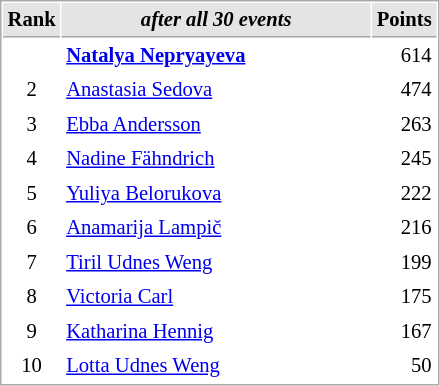<table cellspacing="1" cellpadding="3" style="border:1px solid #AAAAAA;font-size:86%">
<tr style="background-color: #E4E4E4;">
<th style="border-bottom:1px solid #AAAAAA" width=10>Rank</th>
<th style="border-bottom:1px solid #AAAAAA" width=200><em>after all 30 events</em></th>
<th style="border-bottom:1px solid #AAAAAA" width=20 align=right>Points</th>
</tr>
<tr>
<td align=center><strong><span>  </span></strong></td>
<td><strong> <a href='#'>Natalya Nepryayeva</a></strong></td>
<td align=right>614</td>
</tr>
<tr>
<td align=center>2</td>
<td> <a href='#'>Anastasia Sedova</a></td>
<td align=right>474</td>
</tr>
<tr>
<td align=center>3</td>
<td> <a href='#'>Ebba Andersson</a></td>
<td align=right>263</td>
</tr>
<tr>
<td align=center>4</td>
<td> <a href='#'>Nadine Fähndrich</a></td>
<td align=right>245</td>
</tr>
<tr>
<td align=center>5</td>
<td> <a href='#'>Yuliya Belorukova</a></td>
<td align=right>222</td>
</tr>
<tr>
<td align=center>6</td>
<td> <a href='#'>Anamarija Lampič</a></td>
<td align=right>216</td>
</tr>
<tr>
<td align=center>7</td>
<td> <a href='#'>Tiril Udnes Weng</a></td>
<td align=right>199</td>
</tr>
<tr>
<td align=center>8</td>
<td> <a href='#'>Victoria Carl</a></td>
<td align=right>175</td>
</tr>
<tr>
<td align=center>9</td>
<td> <a href='#'>Katharina Hennig</a></td>
<td align=right>167</td>
</tr>
<tr>
<td align=center>10</td>
<td> <a href='#'>Lotta Udnes Weng</a></td>
<td align=right>50</td>
</tr>
</table>
